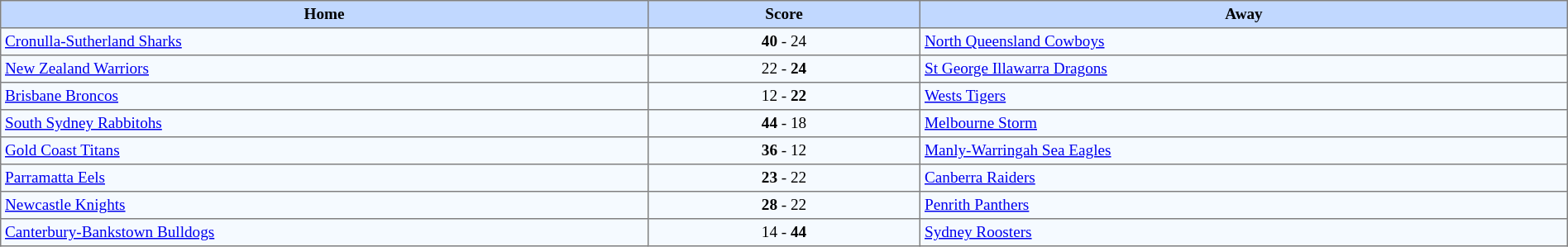<table border=1 style="border-collapse:collapse; font-size:80%;text-align:center;" cellpadding=3 cellspacing=0 width=100%>
<tr bgcolor=#C1D8FF>
<th rowpsan=2 width=19%>Home</th>
<th rowspan=1 width=8%>Score</th>
<th rowpsan=2 width=19%>Away</th>
</tr>
<tr style="text-align:center; background:#f5faff;">
<td align="left"> <a href='#'>Cronulla-Sutherland Sharks</a></td>
<td><strong>40</strong> - 24</td>
<td align="left"> <a href='#'>North Queensland Cowboys</a></td>
</tr>
<tr style="text-align:center; background:#f5faff;">
<td align="left"> <a href='#'>New Zealand Warriors</a></td>
<td>22 - <strong>24</strong></td>
<td align="left"> <a href='#'>St George Illawarra Dragons</a></td>
</tr>
<tr style="text-align:center; background:#f5faff;">
<td align="left"> <a href='#'>Brisbane Broncos</a></td>
<td>12 - <strong>22</strong></td>
<td align="left"> <a href='#'>Wests Tigers</a></td>
</tr>
<tr style="text-align:center; background:#f5faff;">
<td align="left"> <a href='#'>South Sydney Rabbitohs</a></td>
<td><strong>44</strong> - 18</td>
<td align="left"> <a href='#'>Melbourne Storm</a></td>
</tr>
<tr style="text-align:center; background:#f5faff;">
<td align="left"> <a href='#'>Gold Coast Titans</a></td>
<td><strong>36</strong> - 12</td>
<td align="left"> <a href='#'>Manly-Warringah Sea Eagles</a></td>
</tr>
<tr style="text-align:center; background:#f5faff;">
<td align="left"> <a href='#'>Parramatta Eels</a></td>
<td><strong>23</strong> - 22</td>
<td align="left"> <a href='#'>Canberra Raiders</a></td>
</tr>
<tr style="text-align:center; background:#f5faff;">
<td align="left"> <a href='#'>Newcastle Knights</a></td>
<td><strong>28</strong> - 22</td>
<td align="left"> <a href='#'>Penrith Panthers</a></td>
</tr>
<tr style="text-align:center; background:#f5faff;">
<td align="left"> <a href='#'>Canterbury-Bankstown Bulldogs</a></td>
<td>14 - <strong>44</strong></td>
<td align="left"> <a href='#'>Sydney Roosters</a></td>
</tr>
</table>
